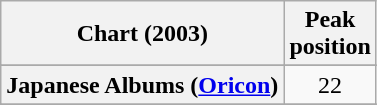<table class="wikitable plainrowheaders">
<tr>
<th scope="col">Chart (2003)</th>
<th scope="col">Peak<br>position</th>
</tr>
<tr>
</tr>
<tr>
</tr>
<tr>
</tr>
<tr>
<th scope="row">Japanese Albums (<a href='#'>Oricon</a>)</th>
<td align="center">22</td>
</tr>
<tr>
</tr>
<tr>
</tr>
</table>
